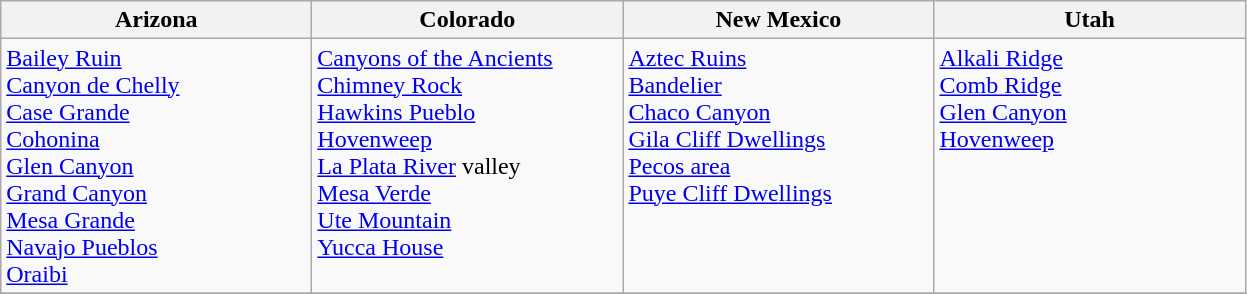<table class="wikitable">
<tr>
<th scope="col"  width="200px">Arizona</th>
<th scope="col"  width="200px">Colorado</th>
<th scope="col"  width="200px">New Mexico</th>
<th scope="col"  width="200px">Utah</th>
</tr>
<tr valign="top">
<td><a href='#'>Bailey Ruin</a><br><a href='#'>Canyon de Chelly</a><br><a href='#'>Case Grande</a><br><a href='#'>Cohonina</a><br><a href='#'>Glen Canyon</a><br><a href='#'>Grand Canyon</a><br><a href='#'>Mesa Grande</a><br><a href='#'>Navajo Pueblos</a><br><a href='#'>Oraibi</a></td>
<td><a href='#'>Canyons of the Ancients</a><br><a href='#'>Chimney Rock</a><br><a href='#'>Hawkins Pueblo</a><br><a href='#'>Hovenweep</a><br><a href='#'>La Plata River</a> valley<br><a href='#'>Mesa Verde</a><br><a href='#'>Ute Mountain</a><br><a href='#'>Yucca House</a></td>
<td><a href='#'>Aztec Ruins</a><br><a href='#'>Bandelier</a><br><a href='#'>Chaco Canyon</a><br><a href='#'>Gila Cliff Dwellings</a> <br><a href='#'>Pecos area</a><br><a href='#'>Puye Cliff Dwellings</a></td>
<td><a href='#'>Alkali Ridge</a><br><a href='#'>Comb Ridge</a><br><a href='#'>Glen Canyon</a><br><a href='#'>Hovenweep</a></td>
</tr>
<tr>
</tr>
</table>
